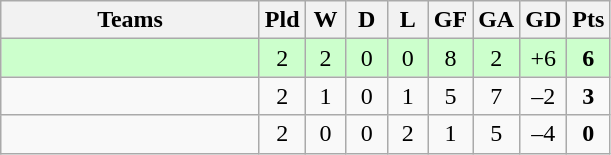<table class="wikitable" style="text-align: center;">
<tr>
<th width=165>Teams</th>
<th width=20>Pld</th>
<th width=20>W</th>
<th width=20>D</th>
<th width=20>L</th>
<th width=20>GF</th>
<th width=20>GA</th>
<th width=20>GD</th>
<th width=20>Pts</th>
</tr>
<tr align=center style="background:#ccffcc;">
<td style="text-align:left;"></td>
<td>2</td>
<td>2</td>
<td>0</td>
<td>0</td>
<td>8</td>
<td>2</td>
<td>+6</td>
<td><strong>6</strong></td>
</tr>
<tr align=center>
<td style="text-align:left;"></td>
<td>2</td>
<td>1</td>
<td>0</td>
<td>1</td>
<td>5</td>
<td>7</td>
<td>–2</td>
<td><strong>3</strong></td>
</tr>
<tr align=center>
<td style="text-align:left;"></td>
<td>2</td>
<td>0</td>
<td>0</td>
<td>2</td>
<td>1</td>
<td>5</td>
<td>–4</td>
<td><strong>0</strong></td>
</tr>
</table>
